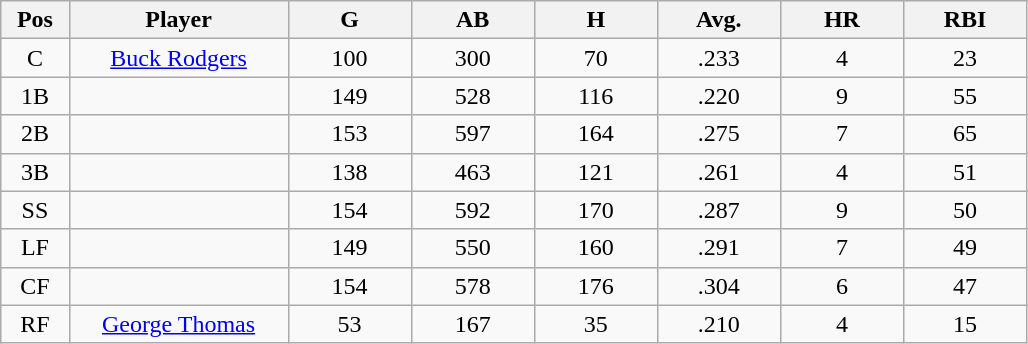<table class="wikitable sortable">
<tr>
<th bgcolor="#DDDDFF" width="5%">Pos</th>
<th bgcolor="#DDDDFF" width="16%">Player</th>
<th bgcolor="#DDDDFF" width="9%">G</th>
<th bgcolor="#DDDDFF" width="9%">AB</th>
<th bgcolor="#DDDDFF" width="9%">H</th>
<th bgcolor="#DDDDFF" width="9%">Avg.</th>
<th bgcolor="#DDDDFF" width="9%">HR</th>
<th bgcolor="#DDDDFF" width="9%">RBI</th>
</tr>
<tr align="center">
<td>C</td>
<td><a href='#'>Buck Rodgers</a></td>
<td>100</td>
<td>300</td>
<td>70</td>
<td>.233</td>
<td>4</td>
<td>23</td>
</tr>
<tr align=center>
<td>1B</td>
<td></td>
<td>149</td>
<td>528</td>
<td>116</td>
<td>.220</td>
<td>9</td>
<td>55</td>
</tr>
<tr align="center">
<td>2B</td>
<td></td>
<td>153</td>
<td>597</td>
<td>164</td>
<td>.275</td>
<td>7</td>
<td>65</td>
</tr>
<tr align="center">
<td>3B</td>
<td></td>
<td>138</td>
<td>463</td>
<td>121</td>
<td>.261</td>
<td>4</td>
<td>51</td>
</tr>
<tr align="center">
<td>SS</td>
<td></td>
<td>154</td>
<td>592</td>
<td>170</td>
<td>.287</td>
<td>9</td>
<td>50</td>
</tr>
<tr align="center">
<td>LF</td>
<td></td>
<td>149</td>
<td>550</td>
<td>160</td>
<td>.291</td>
<td>7</td>
<td>49</td>
</tr>
<tr align="center">
<td>CF</td>
<td></td>
<td>154</td>
<td>578</td>
<td>176</td>
<td>.304</td>
<td>6</td>
<td>47</td>
</tr>
<tr align="center">
<td>RF</td>
<td><a href='#'>George Thomas</a></td>
<td>53</td>
<td>167</td>
<td>35</td>
<td>.210</td>
<td>4</td>
<td>15</td>
</tr>
</table>
